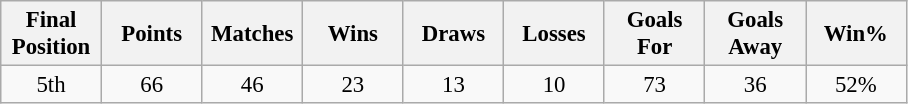<table class="wikitable" style="font-size: 95%; text-align: center;">
<tr>
<th width=60>Final Position</th>
<th width=60>Points</th>
<th width=60>Matches</th>
<th width=60>Wins</th>
<th width=60>Draws</th>
<th width=60>Losses</th>
<th width=60>Goals For</th>
<th width=60>Goals Away</th>
<th width=60>Win%</th>
</tr>
<tr>
<td>5th</td>
<td>66</td>
<td>46</td>
<td>23</td>
<td>13</td>
<td>10</td>
<td>73</td>
<td>36</td>
<td>52%</td>
</tr>
</table>
